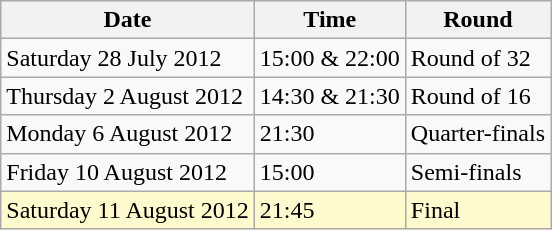<table class="wikitable">
<tr>
<th>Date</th>
<th>Time</th>
<th>Round</th>
</tr>
<tr>
<td>Saturday 28 July 2012</td>
<td>15:00 & 22:00</td>
<td>Round of 32</td>
</tr>
<tr>
<td>Thursday 2 August 2012</td>
<td>14:30 & 21:30</td>
<td>Round of 16</td>
</tr>
<tr>
<td>Monday 6 August 2012</td>
<td>21:30</td>
<td>Quarter-finals</td>
</tr>
<tr>
<td>Friday 10 August 2012</td>
<td>15:00</td>
<td>Semi-finals</td>
</tr>
<tr>
<td style=background:lemonchiffon>Saturday 11 August 2012</td>
<td style=background:lemonchiffon>21:45</td>
<td style=background:lemonchiffon>Final</td>
</tr>
</table>
